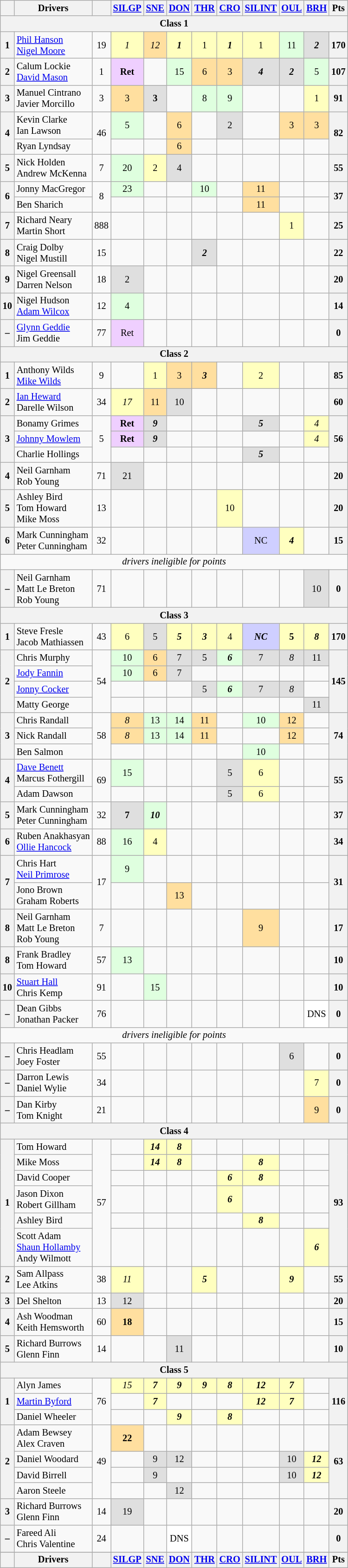<table class="wikitable" style="font-size: 85%; text-align:center;">
<tr valign="top">
<th valign="middle"></th>
<th valign="middle">Drivers</th>
<th valign="middle"></th>
<th><a href='#'>SILGP</a></th>
<th><a href='#'>SNE</a></th>
<th><a href='#'>DON</a></th>
<th><a href='#'>THR</a></th>
<th><a href='#'>CRO</a></th>
<th><a href='#'>SILINT</a></th>
<th><a href='#'>OUL</a></th>
<th><a href='#'>BRH</a></th>
<th valign=middle>Pts</th>
</tr>
<tr>
<th colspan=12>Class 1</th>
</tr>
<tr>
<th>1</th>
<td align=left> <a href='#'>Phil Hanson</a><br> <a href='#'>Nigel Moore</a></td>
<td>19</td>
<td style="background:#ffffbf;"><em>1</em></td>
<td style="background:#ffdf9f;"><em>12</em></td>
<td style="background:#ffffbf;"><strong><em>1</em></strong></td>
<td style="background:#ffffbf;">1</td>
<td style="background:#ffffbf;"><strong><em>1</em></strong></td>
<td style="background:#ffffbf;">1</td>
<td style="background:#dfffdf;">11</td>
<td style="background:#dfdfdf;"><strong><em>2</em></strong></td>
<th>170</th>
</tr>
<tr>
<th>2</th>
<td align=left> Calum Lockie<br> <a href='#'>David Mason</a></td>
<td>1</td>
<td style="background:#efcfff;"><strong>Ret</strong></td>
<td></td>
<td style="background:#dfffdf;">15</td>
<td style="background:#ffdf9f;">6</td>
<td style="background:#ffdf9f;">3</td>
<td style="background:#dfdfdf;"><strong><em>4</em></strong></td>
<td style="background:#dfdfdf;"><strong><em>2</em></strong></td>
<td style="background:#dfffdf;">5</td>
<th>107</th>
</tr>
<tr>
<th>3</th>
<td align=left> Manuel Cintrano<br> Javier Morcillo</td>
<td>3</td>
<td style="background:#ffdf9f;">3</td>
<td style="background:#dfdfdf;"><strong>3</strong></td>
<td></td>
<td style="background:#dfffdf;">8</td>
<td style="background:#dfffdf;">9</td>
<td></td>
<td></td>
<td style="background:#ffffbf;">1</td>
<th>91</th>
</tr>
<tr>
<th rowspan=2>4</th>
<td align=left> Kevin Clarke<br> Ian Lawson</td>
<td rowspan=2>46</td>
<td style="background:#dfffdf;">5</td>
<td></td>
<td style="background:#ffdf9f;">6</td>
<td></td>
<td style="background:#dfdfdf;">2</td>
<td></td>
<td style="background:#ffdf9f;">3</td>
<td style="background:#ffdf9f;">3</td>
<th rowspan=2>82</th>
</tr>
<tr>
<td align=left> Ryan Lyndsay</td>
<td></td>
<td></td>
<td style="background:#ffdf9f;">6</td>
<td></td>
<td></td>
<td></td>
<td></td>
<td></td>
</tr>
<tr>
<th>5</th>
<td align=left> Nick Holden<br> Andrew McKenna</td>
<td>7</td>
<td style="background:#dfffdf;">20</td>
<td style="background:#ffffbf;">2</td>
<td style="background:#dfdfdf;">4</td>
<td></td>
<td></td>
<td></td>
<td></td>
<td></td>
<th>55</th>
</tr>
<tr>
<th rowspan=2>6</th>
<td align=left> Jonny MacGregor</td>
<td rowspan=2>8</td>
<td style="background:#dfffdf;">23</td>
<td></td>
<td></td>
<td style="background:#dfffdf;">10</td>
<td></td>
<td style="background:#ffdf9f;">11</td>
<td></td>
<td></td>
<th rowspan=2>37</th>
</tr>
<tr>
<td align=left> Ben Sharich</td>
<td></td>
<td></td>
<td></td>
<td></td>
<td></td>
<td style="background:#ffdf9f;">11</td>
<td></td>
<td></td>
</tr>
<tr>
<th>7</th>
<td align=left> Richard Neary<br> Martin Short</td>
<td>888</td>
<td></td>
<td></td>
<td></td>
<td></td>
<td></td>
<td></td>
<td style="background:#ffffbf;">1</td>
<td></td>
<th>25</th>
</tr>
<tr>
<th>8</th>
<td align=left> Craig Dolby<br> Nigel Mustill</td>
<td>15</td>
<td></td>
<td></td>
<td></td>
<td style="background:#dfdfdf;"><strong><em>2</em></strong></td>
<td></td>
<td></td>
<td></td>
<td></td>
<th>22</th>
</tr>
<tr>
<th>9</th>
<td align=left> Nigel Greensall<br> Darren Nelson</td>
<td>18</td>
<td style="background:#dfdfdf;">2</td>
<td></td>
<td></td>
<td></td>
<td></td>
<td></td>
<td></td>
<td></td>
<th>20</th>
</tr>
<tr>
<th>10</th>
<td align=left> Nigel Hudson<br> <a href='#'>Adam Wilcox</a></td>
<td>12</td>
<td style="background:#dfffdf;">4</td>
<td></td>
<td></td>
<td></td>
<td></td>
<td></td>
<td></td>
<td></td>
<th>14</th>
</tr>
<tr>
<th>–</th>
<td align=left> <a href='#'>Glynn Geddie</a><br> Jim Geddie</td>
<td>77</td>
<td style="background:#efcfff;">Ret</td>
<td></td>
<td></td>
<td></td>
<td></td>
<td></td>
<td></td>
<td></td>
<th>0</th>
</tr>
<tr>
<th colspan=12>Class 2</th>
</tr>
<tr>
<th>1</th>
<td align=left> Anthony Wilds<br> <a href='#'>Mike Wilds</a></td>
<td>9</td>
<td></td>
<td style="background:#ffffbf;">1</td>
<td style="background:#ffdf9f;">3</td>
<td style="background:#ffdf9f;"><strong><em>3</em></strong></td>
<td></td>
<td style="background:#ffffbf;">2</td>
<td></td>
<td></td>
<th>85</th>
</tr>
<tr>
<th>2</th>
<td align=left> <a href='#'>Ian Heward</a><br> Darelle Wilson</td>
<td>34</td>
<td style="background:#ffffbf;"><em>17</em></td>
<td style="background:#ffdf9f;">11</td>
<td style="background:#dfdfdf;">10</td>
<td></td>
<td></td>
<td></td>
<td></td>
<td></td>
<th>60</th>
</tr>
<tr>
<th rowspan=3>3</th>
<td align=left> Bonamy Grimes</td>
<td rowspan=3>5</td>
<td style="background:#efcfff;"><strong>Ret</strong></td>
<td style="background:#dfdfdf;"><strong><em>9</em></strong></td>
<td></td>
<td></td>
<td></td>
<td style="background:#dfdfdf;"><strong><em>5</em></strong></td>
<td></td>
<td style="background:#ffffbf;"><em>4</em></td>
<th rowspan=3>56</th>
</tr>
<tr>
<td align=left> <a href='#'>Johnny Mowlem</a></td>
<td style="background:#efcfff;"><strong>Ret</strong></td>
<td style="background:#dfdfdf;"><strong><em>9</em></strong></td>
<td></td>
<td></td>
<td></td>
<td></td>
<td></td>
<td style="background:#ffffbf;"><em>4</em></td>
</tr>
<tr>
<td align=left> Charlie Hollings</td>
<td></td>
<td></td>
<td></td>
<td></td>
<td></td>
<td style="background:#dfdfdf;"><strong><em>5</em></strong></td>
<td></td>
<td></td>
</tr>
<tr>
<th>4</th>
<td align=left> Neil Garnham<br> Rob Young</td>
<td>71</td>
<td style="background:#dfdfdf;">21</td>
<td></td>
<td></td>
<td></td>
<td></td>
<td></td>
<td></td>
<td></td>
<th>20</th>
</tr>
<tr>
<th>5</th>
<td align=left> Ashley Bird<br> Tom Howard<br> Mike Moss</td>
<td>13</td>
<td></td>
<td></td>
<td></td>
<td></td>
<td style="background:#ffffbf;">10</td>
<td></td>
<td></td>
<td></td>
<th>20</th>
</tr>
<tr>
<th>6</th>
<td align=left> Mark Cunningham<br> Peter Cunningham</td>
<td>32</td>
<td></td>
<td></td>
<td></td>
<td></td>
<td></td>
<td style="background:#cfcfff;">NC</td>
<td style="background:#ffffbf;"><strong><em>4</em></strong></td>
<td></td>
<th>15</th>
</tr>
<tr>
<td colspan=12><em>drivers ineligible for points</em></td>
</tr>
<tr>
<th>–</th>
<td align=left> Neil Garnham<br> Matt Le Breton<br> Rob Young</td>
<td>71</td>
<td></td>
<td></td>
<td></td>
<td></td>
<td></td>
<td></td>
<td></td>
<td style="background:#dfdfdf;">10</td>
<th>0</th>
</tr>
<tr>
<th colspan=12>Class 3</th>
</tr>
<tr>
<th>1</th>
<td align=left> Steve Fresle<br> Jacob Mathiassen</td>
<td>43</td>
<td style="background:#ffffbf;">6</td>
<td style="background:#dfdfdf;">5</td>
<td style="background:#ffffbf;"><strong><em>5</em></strong></td>
<td style="background:#ffffbf;"><strong><em>3</em></strong></td>
<td style="background:#ffffbf;">4</td>
<td style="background:#cfcfff;"><strong><em>NC</em></strong></td>
<td style="background:#ffffbf;"><strong>5</strong></td>
<td style="background:#ffffbf;"><strong><em>8</em></strong></td>
<th>170</th>
</tr>
<tr>
<th rowspan=4>2</th>
<td align=left> Chris Murphy</td>
<td rowspan=4>54</td>
<td style="background:#dfffdf;">10</td>
<td style="background:#ffdf9f;">6</td>
<td style="background:#dfdfdf;">7</td>
<td style="background:#dfdfdf;">5</td>
<td style="background:#dfffdf;"><strong><em>6</em></strong></td>
<td style="background:#dfdfdf;">7</td>
<td style="background:#dfdfdf;"><em>8</em></td>
<td style="background:#dfdfdf;">11</td>
<th rowspan=4>145</th>
</tr>
<tr>
<td align=left> <a href='#'>Jody Fannin</a></td>
<td style="background:#dfffdf;">10</td>
<td style="background:#ffdf9f;">6</td>
<td style="background:#dfdfdf;">7</td>
<td></td>
<td></td>
<td></td>
<td></td>
<td></td>
</tr>
<tr>
<td align=left> <a href='#'>Jonny Cocker</a></td>
<td></td>
<td></td>
<td></td>
<td style="background:#dfdfdf;">5</td>
<td style="background:#dfffdf;"><strong><em>6</em></strong></td>
<td style="background:#dfdfdf;">7</td>
<td style="background:#dfdfdf;"><em>8</em></td>
<td></td>
</tr>
<tr>
<td align=left> Matty George</td>
<td></td>
<td></td>
<td></td>
<td></td>
<td></td>
<td></td>
<td></td>
<td style="background:#dfdfdf;">11</td>
</tr>
<tr>
<th rowspan=3>3</th>
<td align=left> Chris Randall</td>
<td rowspan=3>58</td>
<td style="background:#ffdf9f;"><em>8</em></td>
<td style="background:#dfffdf;">13</td>
<td style="background:#dfffdf;">14</td>
<td style="background:#ffdf9f;">11</td>
<td></td>
<td style="background:#dfffdf;">10</td>
<td style="background:#ffdf9f;">12</td>
<td></td>
<th rowspan=3>74</th>
</tr>
<tr>
<td align=left> Nick Randall</td>
<td style="background:#ffdf9f;"><em>8</em></td>
<td style="background:#dfffdf;">13</td>
<td style="background:#dfffdf;">14</td>
<td style="background:#ffdf9f;">11</td>
<td></td>
<td></td>
<td style="background:#ffdf9f;">12</td>
<td></td>
</tr>
<tr>
<td align=left> Ben Salmon</td>
<td></td>
<td></td>
<td></td>
<td></td>
<td></td>
<td style="background:#dfffdf;">10</td>
<td></td>
<td></td>
</tr>
<tr>
<th rowspan=2>4</th>
<td align=left> <a href='#'>Dave Benett</a><br> Marcus Fothergill</td>
<td rowspan=2>69</td>
<td style="background:#dfffdf;">15</td>
<td></td>
<td></td>
<td></td>
<td style="background:#dfdfdf;">5</td>
<td style="background:#ffffbf;">6</td>
<td></td>
<td></td>
<th rowspan=2>55</th>
</tr>
<tr>
<td align=left> Adam Dawson</td>
<td></td>
<td></td>
<td></td>
<td></td>
<td style="background:#dfdfdf;">5</td>
<td style="background:#ffffbf;">6</td>
<td></td>
<td></td>
</tr>
<tr>
<th>5</th>
<td align=left> Mark Cunningham<br> Peter Cunningham</td>
<td>32</td>
<td style="background:#dfdfdf;"><strong>7</strong></td>
<td style="background:#dfffdf;"><strong><em>10</em></strong></td>
<td></td>
<td></td>
<td></td>
<td></td>
<td></td>
<td></td>
<th>37</th>
</tr>
<tr>
<th>6</th>
<td align=left> Ruben Anakhasyan<br> <a href='#'>Ollie Hancock</a></td>
<td>88</td>
<td style="background:#dfffdf;">16</td>
<td style="background:#ffffbf;">4</td>
<td></td>
<td></td>
<td></td>
<td></td>
<td></td>
<td></td>
<th>34</th>
</tr>
<tr>
<th rowspan=2>7</th>
<td align=left> Chris Hart<br> <a href='#'>Neil Primrose</a></td>
<td rowspan=2>17</td>
<td style="background:#dfffdf;">9</td>
<td></td>
<td></td>
<td></td>
<td></td>
<td></td>
<td></td>
<td></td>
<th rowspan=2>31</th>
</tr>
<tr>
<td align=left> Jono Brown<br> Graham Roberts</td>
<td></td>
<td></td>
<td style="background:#ffdf9f;">13</td>
<td></td>
<td></td>
<td></td>
<td></td>
<td></td>
</tr>
<tr>
<th>8</th>
<td align=left> Neil Garnham<br> Matt Le Breton<br> Rob Young</td>
<td>7</td>
<td></td>
<td></td>
<td></td>
<td></td>
<td></td>
<td style="background:#ffdf9f;">9</td>
<td></td>
<td></td>
<th>17</th>
</tr>
<tr>
<th>8</th>
<td align=left> Frank Bradley<br> Tom Howard</td>
<td>57</td>
<td style="background:#DFFFDF;">13</td>
<td></td>
<td></td>
<td></td>
<td></td>
<td></td>
<td></td>
<td></td>
<th>10</th>
</tr>
<tr>
<th>10</th>
<td align=left> <a href='#'>Stuart Hall</a><br> Chris Kemp</td>
<td>91</td>
<td></td>
<td style="background:#dfffdf;">15</td>
<td></td>
<td></td>
<td></td>
<td></td>
<td></td>
<td></td>
<th>10</th>
</tr>
<tr>
<th>–</th>
<td align=left> Dean Gibbs<br> Jonathan Packer</td>
<td>76</td>
<td></td>
<td></td>
<td></td>
<td></td>
<td></td>
<td></td>
<td></td>
<td style="background:#ffffff;">DNS</td>
<th>0</th>
</tr>
<tr>
<td colspan=12><em>drivers ineligible for points</em></td>
</tr>
<tr>
<th>–</th>
<td align=left> Chris Headlam<br> Joey Foster</td>
<td>55</td>
<td></td>
<td></td>
<td></td>
<td></td>
<td></td>
<td></td>
<td style="background:#dfdfdf;">6</td>
<td></td>
<th>0</th>
</tr>
<tr>
<th>–</th>
<td align=left> Darron Lewis<br> Daniel Wylie</td>
<td>34</td>
<td></td>
<td></td>
<td></td>
<td></td>
<td></td>
<td></td>
<td></td>
<td style="background:#ffffbf;">7</td>
<th>0</th>
</tr>
<tr>
<th>–</th>
<td align=left> Dan Kirby<br> Tom Knight</td>
<td>21</td>
<td></td>
<td></td>
<td></td>
<td></td>
<td></td>
<td></td>
<td></td>
<td style="background:#ffdf9f;">9</td>
<th>0</th>
</tr>
<tr>
<th colspan=12>Class 4</th>
</tr>
<tr>
<th rowspan=6>1</th>
<td align=left> Tom Howard</td>
<td rowspan=6>57</td>
<td></td>
<td style="background:#ffffbf;"><strong><em>14</em></strong></td>
<td style="background:#ffffbf;"><strong><em>8</em></strong></td>
<td></td>
<td></td>
<td></td>
<td></td>
<td></td>
<th rowspan=6>93</th>
</tr>
<tr>
<td align=left> Mike Moss</td>
<td></td>
<td style="background:#ffffbf;"><strong><em>14</em></strong></td>
<td style="background:#ffffbf;"><strong><em>8</em></strong></td>
<td></td>
<td></td>
<td style="background:#ffffbf;"><strong><em>8</em></strong></td>
<td></td>
<td></td>
</tr>
<tr>
<td align=left> David Cooper</td>
<td></td>
<td></td>
<td></td>
<td></td>
<td style="background:#ffffbf;"><strong><em>6</em></strong></td>
<td style="background:#ffffbf;"><strong><em>8</em></strong></td>
<td></td>
<td></td>
</tr>
<tr>
<td align=left> Jason Dixon<br> Robert Gillham</td>
<td></td>
<td></td>
<td></td>
<td></td>
<td style="background:#ffffbf;"><strong><em>6</em></strong></td>
<td></td>
<td></td>
<td></td>
</tr>
<tr>
<td align=left> Ashley Bird</td>
<td></td>
<td></td>
<td></td>
<td></td>
<td></td>
<td style="background:#ffffbf;"><strong><em>8</em></strong></td>
<td></td>
<td></td>
</tr>
<tr>
<td align=left> Scott Adam<br> <a href='#'>Shaun Hollamby</a><br> Andy Wilmott</td>
<td></td>
<td></td>
<td></td>
<td></td>
<td></td>
<td></td>
<td></td>
<td style="background:#ffffbf;"><strong><em>6</em></strong></td>
</tr>
<tr>
<th>2</th>
<td align=left> Sam Allpass<br> Lee Atkins</td>
<td>38</td>
<td style="background:#ffffbf;"><em>11</em></td>
<td></td>
<td></td>
<td style="background:#ffffbf;"><strong><em>5</em></strong></td>
<td></td>
<td></td>
<td style="background:#ffffbf;"><strong><em>9</em></strong></td>
<td></td>
<th>55</th>
</tr>
<tr>
<th>3</th>
<td align=left> Del Shelton</td>
<td>13</td>
<td style="background:#dfdfdf;">12</td>
<td></td>
<td></td>
<td></td>
<td></td>
<td></td>
<td></td>
<td></td>
<th>20</th>
</tr>
<tr>
<th>4</th>
<td align=left> Ash Woodman<br> Keith Hemsworth</td>
<td>60</td>
<td style="background:#ffdf9f;"><strong>18</strong></td>
<td></td>
<td></td>
<td></td>
<td></td>
<td></td>
<td></td>
<td></td>
<th>15</th>
</tr>
<tr>
<th>5</th>
<td align=left> Richard Burrows<br> Glenn Finn</td>
<td>14</td>
<td></td>
<td></td>
<td style="background:#dfdfdf;">11</td>
<td></td>
<td></td>
<td></td>
<td></td>
<td></td>
<th>10</th>
</tr>
<tr>
<th colspan=12>Class 5</th>
</tr>
<tr>
<th rowspan=3>1</th>
<td align=left> Alyn James</td>
<td rowspan=3>76</td>
<td style="background:#ffffbf;"><em>15</em></td>
<td style="background:#ffffbf;"><strong><em>7</em></strong></td>
<td style="background:#ffffbf;"><strong><em>9</em></strong></td>
<td style="background:#ffffbf;"><strong><em>9</em></strong></td>
<td style="background:#ffffbf;"><strong><em>8</em></strong></td>
<td style="background:#ffffbf;"><strong><em>12</em></strong></td>
<td style="background:#ffffbf;"><strong><em>7</em></strong></td>
<td></td>
<th rowspan=3>116</th>
</tr>
<tr>
<td align=left> <a href='#'>Martin Byford</a></td>
<td></td>
<td style="background:#ffffbf;"><strong><em>7</em></strong></td>
<td></td>
<td></td>
<td></td>
<td style="background:#ffffbf;"><strong><em>12</em></strong></td>
<td style="background:#ffffbf;"><strong><em>7</em></strong></td>
<td></td>
</tr>
<tr>
<td align=left> Daniel Wheeler</td>
<td></td>
<td></td>
<td style="background:#ffffbf;"><strong><em>9</em></strong></td>
<td></td>
<td style="background:#ffffbf;"><strong><em>8</em></strong></td>
<td></td>
<td></td>
<td></td>
</tr>
<tr>
<th rowspan=4>2</th>
<td align=left> Adam Bewsey<br> Alex Craven</td>
<td rowspan=4>49</td>
<td style="background:#ffdf9f;"><strong>22</strong></td>
<td></td>
<td></td>
<td></td>
<td></td>
<td></td>
<td></td>
<td></td>
<th rowspan=4>63</th>
</tr>
<tr>
<td align=left> Daniel Woodard</td>
<td></td>
<td style="background:#dfdfdf;">9</td>
<td style="background:#dfdfdf;">12</td>
<td></td>
<td></td>
<td></td>
<td style="background:#dfdfdf;">10</td>
<td style="background:#ffffbf;"><strong><em>12</em></strong></td>
</tr>
<tr>
<td align=left> David Birrell</td>
<td></td>
<td style="background:#dfdfdf;">9</td>
<td></td>
<td></td>
<td></td>
<td></td>
<td style="background:#dfdfdf;">10</td>
<td style="background:#ffffbf;"><strong><em>12</em></strong></td>
</tr>
<tr>
<td align=left> Aaron Steele</td>
<td></td>
<td></td>
<td style="background:#dfdfdf;">12</td>
<td></td>
<td></td>
<td></td>
<td></td>
<td></td>
</tr>
<tr>
<th>3</th>
<td align=left> Richard Burrows<br> Glenn Finn</td>
<td>14</td>
<td style="background:#dfdfdf;">19</td>
<td></td>
<td></td>
<td></td>
<td></td>
<td></td>
<td></td>
<td></td>
<th>20</th>
</tr>
<tr>
<th>–</th>
<td align=left> Fareed Ali<br> Chris Valentine</td>
<td>24</td>
<td></td>
<td></td>
<td style="background:#ffffff;">DNS</td>
<td></td>
<td></td>
<td></td>
<td></td>
<td></td>
<th>0</th>
</tr>
<tr>
</tr>
<tr valign="top">
<th valign="middle"></th>
<th valign="middle">Drivers</th>
<th valign="middle"></th>
<th><a href='#'>SILGP</a></th>
<th><a href='#'>SNE</a></th>
<th><a href='#'>DON</a></th>
<th><a href='#'>THR</a></th>
<th><a href='#'>CRO</a></th>
<th><a href='#'>SILINT</a></th>
<th><a href='#'>OUL</a></th>
<th><a href='#'>BRH</a></th>
<th valign=middle>Pts</th>
</tr>
</table>
